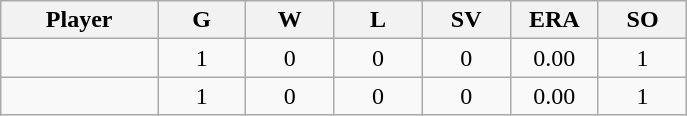<table class="wikitable sortable">
<tr>
<th bgcolor="#DDDDFF" width="16%">Player</th>
<th bgcolor="#DDDDFF" width="9%">G</th>
<th bgcolor="#DDDDFF" width="9%">W</th>
<th bgcolor="#DDDDFF" width="9%">L</th>
<th bgcolor="#DDDDFF" width="9%">SV</th>
<th bgcolor="#DDDDFF" width="9%">ERA</th>
<th bgcolor="#DDDDFF" width="9%">SO</th>
</tr>
<tr align="center">
<td></td>
<td>1</td>
<td>0</td>
<td>0</td>
<td>0</td>
<td>0.00</td>
<td>1</td>
</tr>
<tr align="center">
<td></td>
<td>1</td>
<td>0</td>
<td>0</td>
<td>0</td>
<td>0.00</td>
<td>1</td>
</tr>
</table>
